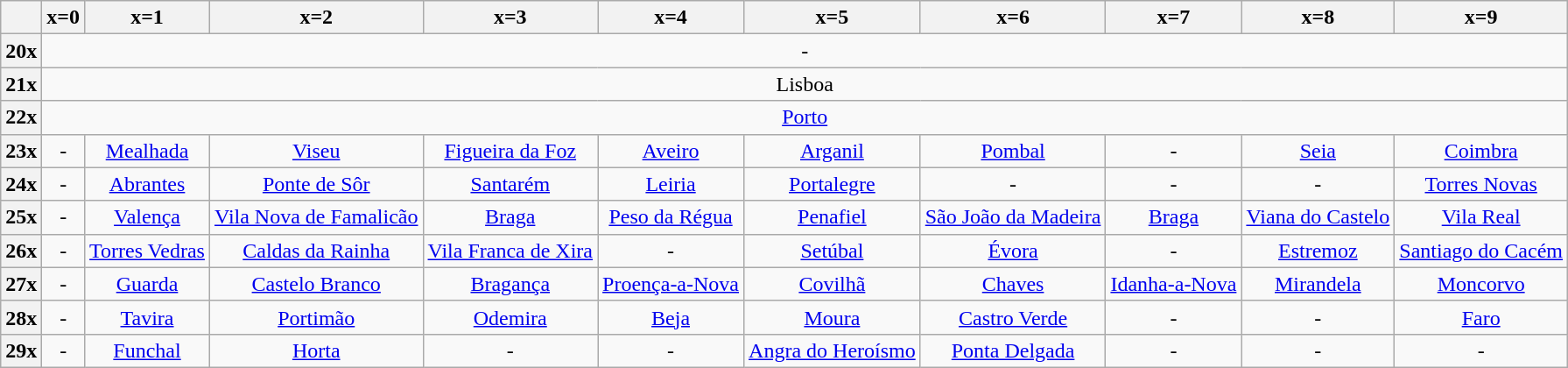<table class="wikitable" style="text-align:center">
<tr>
<th></th>
<th>x=0</th>
<th>x=1</th>
<th>x=2</th>
<th>x=3</th>
<th>x=4</th>
<th>x=5</th>
<th>x=6</th>
<th>x=7</th>
<th>x=8</th>
<th>x=9</th>
</tr>
<tr>
<th>20x</th>
<td colspan=10>-</td>
</tr>
<tr>
<th>21x</th>
<td colspan=10>Lisboa</td>
</tr>
<tr>
<th>22x</th>
<td colspan=10><a href='#'>Porto</a></td>
</tr>
<tr>
<th>23x</th>
<td>-</td>
<td><a href='#'>Mealhada</a></td>
<td><a href='#'>Viseu</a></td>
<td><a href='#'>Figueira da Foz</a></td>
<td><a href='#'>Aveiro</a></td>
<td><a href='#'>Arganil</a></td>
<td><a href='#'>Pombal</a></td>
<td>-</td>
<td><a href='#'>Seia</a></td>
<td><a href='#'>Coimbra</a></td>
</tr>
<tr>
<th>24x</th>
<td>-</td>
<td><a href='#'>Abrantes</a></td>
<td><a href='#'>Ponte de Sôr</a></td>
<td><a href='#'>Santarém</a></td>
<td><a href='#'>Leiria</a></td>
<td><a href='#'>Portalegre</a></td>
<td>-</td>
<td>-</td>
<td>-</td>
<td><a href='#'>Torres Novas</a></td>
</tr>
<tr>
<th>25x</th>
<td>-</td>
<td><a href='#'>Valença</a></td>
<td><a href='#'>Vila Nova de Famalicão</a></td>
<td><a href='#'>Braga</a></td>
<td><a href='#'>Peso da Régua</a></td>
<td><a href='#'>Penafiel</a></td>
<td><a href='#'>São João da Madeira</a></td>
<td><a href='#'>Braga</a></td>
<td><a href='#'>Viana do Castelo</a></td>
<td><a href='#'>Vila Real</a></td>
</tr>
<tr>
<th>26x</th>
<td>-</td>
<td><a href='#'>Torres Vedras</a></td>
<td><a href='#'>Caldas da Rainha</a></td>
<td><a href='#'>Vila Franca de Xira</a></td>
<td>-</td>
<td><a href='#'>Setúbal</a></td>
<td><a href='#'>Évora</a></td>
<td>-</td>
<td><a href='#'>Estremoz</a></td>
<td><a href='#'>Santiago do Cacém</a></td>
</tr>
<tr>
<th>27x</th>
<td>-</td>
<td><a href='#'>Guarda</a></td>
<td><a href='#'>Castelo Branco</a></td>
<td><a href='#'>Bragança</a></td>
<td><a href='#'>Proença-a-Nova</a></td>
<td><a href='#'>Covilhã</a></td>
<td><a href='#'>Chaves</a></td>
<td><a href='#'>Idanha-a-Nova</a></td>
<td><a href='#'>Mirandela</a></td>
<td><a href='#'>Moncorvo</a></td>
</tr>
<tr>
<th>28x</th>
<td>-</td>
<td><a href='#'>Tavira</a></td>
<td><a href='#'>Portimão</a></td>
<td><a href='#'>Odemira</a></td>
<td><a href='#'>Beja</a></td>
<td><a href='#'>Moura</a></td>
<td><a href='#'>Castro Verde</a></td>
<td>-</td>
<td>-</td>
<td><a href='#'>Faro</a></td>
</tr>
<tr>
<th>29x</th>
<td>-</td>
<td><a href='#'>Funchal</a></td>
<td><a href='#'>Horta</a></td>
<td>-</td>
<td>-</td>
<td><a href='#'>Angra do Heroísmo</a></td>
<td><a href='#'>Ponta Delgada</a></td>
<td>-</td>
<td>-</td>
<td>-</td>
</tr>
</table>
